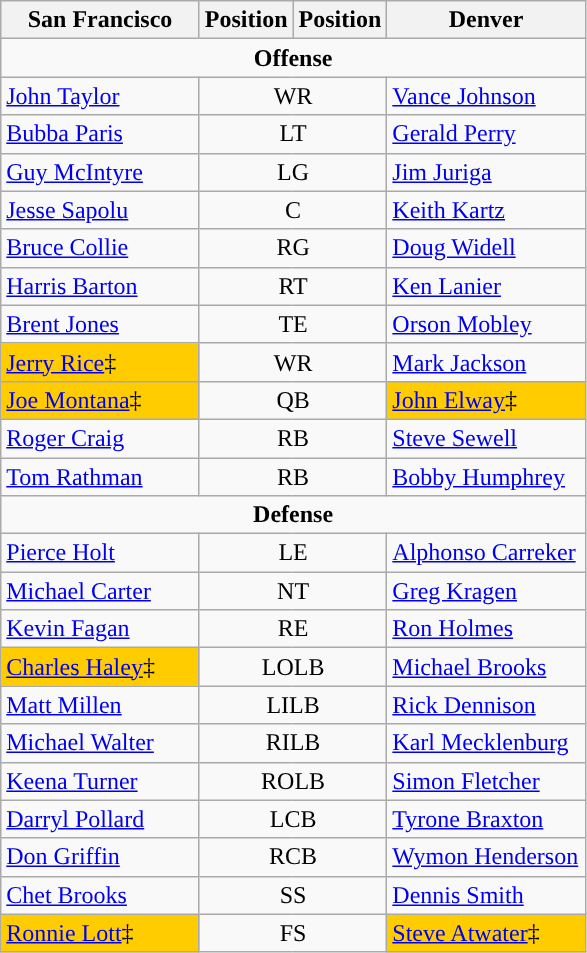<table class="wikitable">
<tr>
<th width="125px">San Francisco</th>
<th>Position</th>
<th>Position</th>
<th width="125px">Denver</th>
</tr>
<tr>
<td colspan="4" style="text-align:center;"><strong>Offense</strong></td>
</tr>
<tr>
<td><a href='#'>John Taylor</a></td>
<td colspan="2" style="text-align:center">WR</td>
<td><a href='#'>Vance Johnson</a></td>
</tr>
<tr>
<td><a href='#'>Bubba Paris</a></td>
<td colspan="2" style="text-align:center">LT</td>
<td><a href='#'>Gerald Perry</a></td>
</tr>
<tr>
<td><a href='#'>Guy McIntyre</a></td>
<td colspan="2" style="text-align:center">LG</td>
<td><a href='#'>Jim Juriga</a></td>
</tr>
<tr>
<td><a href='#'>Jesse Sapolu</a></td>
<td colspan="2" style="text-align:center">C</td>
<td><a href='#'>Keith Kartz</a></td>
</tr>
<tr>
<td><a href='#'>Bruce Collie</a></td>
<td colspan="2" style="text-align:center">RG</td>
<td><a href='#'>Doug Widell</a></td>
</tr>
<tr>
<td><a href='#'>Harris Barton</a></td>
<td colspan="2" style="text-align:center">RT</td>
<td><a href='#'>Ken Lanier</a></td>
</tr>
<tr>
<td><a href='#'>Brent Jones</a></td>
<td colspan="2" style="text-align:center">TE</td>
<td><a href='#'>Orson Mobley</a></td>
</tr>
<tr>
<td bgcolor="#FFCC00"><a href='#'>Jerry Rice</a>‡</td>
<td colspan="2" style="text-align:center">WR</td>
<td><a href='#'>Mark Jackson</a></td>
</tr>
<tr>
<td bgcolor="#FFCC00"><a href='#'>Joe Montana</a>‡</td>
<td colspan="2" style="text-align:center">QB</td>
<td bgcolor="#FFCC00"><a href='#'>John Elway</a>‡</td>
</tr>
<tr>
<td><a href='#'>Roger Craig</a></td>
<td colspan="2" style="text-align:center">RB</td>
<td><a href='#'>Steve Sewell</a></td>
</tr>
<tr>
<td><a href='#'>Tom Rathman</a></td>
<td colspan="2" style="text-align:center">RB</td>
<td><a href='#'>Bobby Humphrey</a></td>
</tr>
<tr>
<td colspan="4" style="text-align:center"><strong>Defense</strong></td>
</tr>
<tr>
<td><a href='#'>Pierce Holt</a></td>
<td colspan="2" style="text-align:center">LE</td>
<td><a href='#'>Alphonso Carreker</a></td>
</tr>
<tr>
<td><a href='#'>Michael Carter</a></td>
<td colspan="2" style="text-align:center">NT</td>
<td><a href='#'>Greg Kragen</a></td>
</tr>
<tr>
<td><a href='#'>Kevin Fagan</a></td>
<td colspan="2" style="text-align:center">RE</td>
<td><a href='#'>Ron Holmes</a></td>
</tr>
<tr>
<td bgcolor="#FFCC00"><a href='#'>Charles Haley</a>‡</td>
<td colspan="2" style="text-align:center">LOLB</td>
<td><a href='#'>Michael Brooks</a></td>
</tr>
<tr>
<td><a href='#'>Matt Millen</a></td>
<td colspan="2" style="text-align:center">LILB</td>
<td><a href='#'>Rick Dennison</a></td>
</tr>
<tr>
<td><a href='#'>Michael Walter</a></td>
<td colspan="2" style="text-align:center">RILB</td>
<td><a href='#'>Karl Mecklenburg</a></td>
</tr>
<tr>
<td><a href='#'>Keena Turner</a></td>
<td colspan="2" style="text-align:center">ROLB</td>
<td><a href='#'>Simon Fletcher</a></td>
</tr>
<tr>
<td><a href='#'>Darryl Pollard</a></td>
<td colspan="2" style="text-align:center">LCB</td>
<td><a href='#'>Tyrone Braxton</a></td>
</tr>
<tr>
<td><a href='#'>Don Griffin</a></td>
<td colspan="2" style="text-align:center">RCB</td>
<td><a href='#'>Wymon Henderson</a></td>
</tr>
<tr>
<td><a href='#'>Chet Brooks</a></td>
<td colspan="2" style="text-align:center">SS</td>
<td><a href='#'>Dennis Smith</a></td>
</tr>
<tr>
<td bgcolor="#FFCC00"><a href='#'>Ronnie Lott</a>‡</td>
<td colspan="2" style="text-align:center">FS</td>
<td bgcolor="#FFCC00"><a href='#'>Steve Atwater</a>‡</td>
</tr>
</table>
